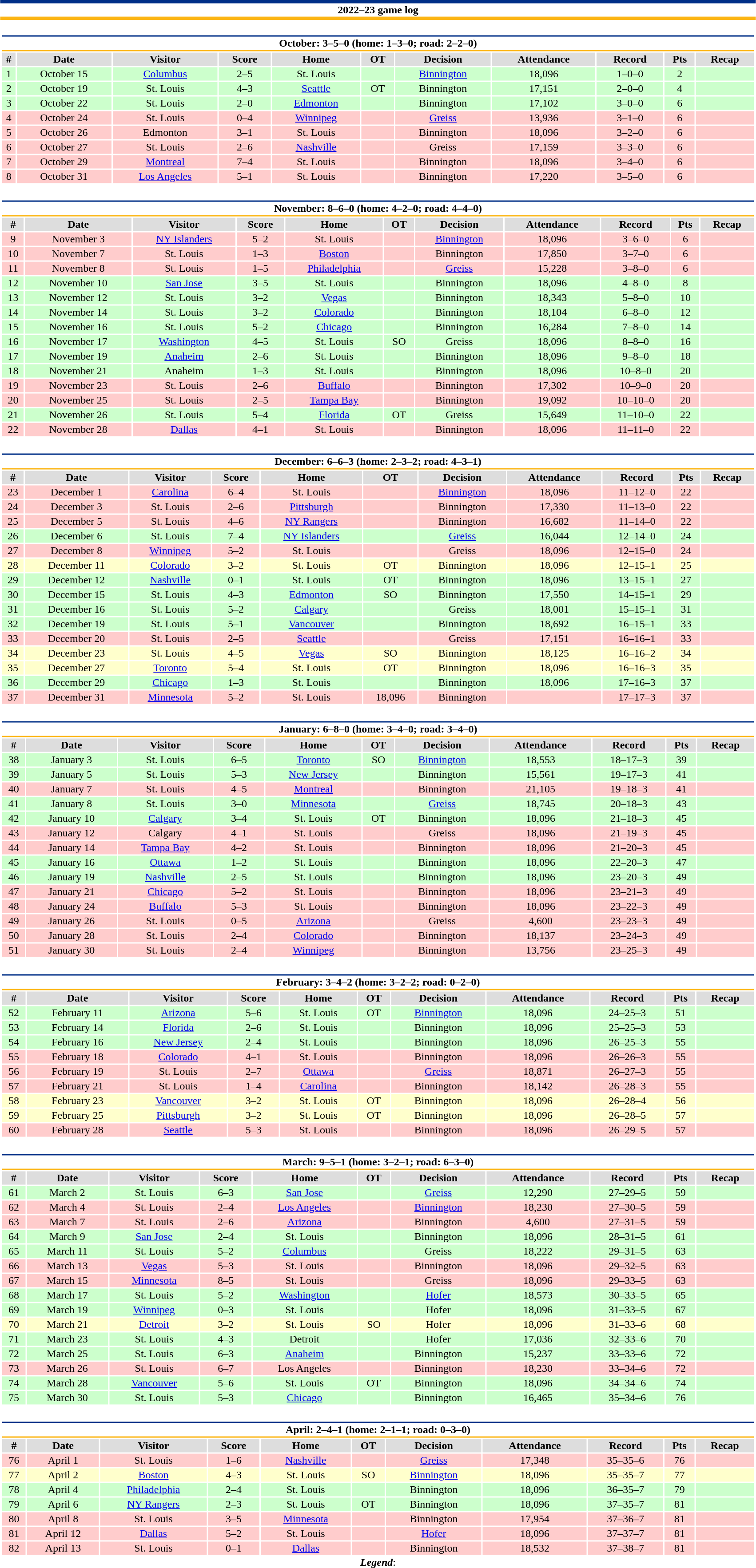<table class="toccolours" style="width:90%; clear:both; margin:1.5em auto; text-align:center;">
<tr>
<th colspan="11" style="background:#FFFFFF; border-top:#002F87 5px solid; border-bottom:#FCB514 5px solid;">2022–23 game log</th>
</tr>
<tr>
<td colspan="11"><br><table class="toccolours collapsible collapsed" style="width:100%;">
<tr>
<th colspan="11" style="background:#FFFFFF; border-top:#002F87 2px solid; border-bottom:#FCB514 2px solid;">October: 3–5–0 (home: 1–3–0; road: 2–2–0)</th>
</tr>
<tr style="background:#ddd;">
<th>#</th>
<th>Date</th>
<th>Visitor</th>
<th>Score</th>
<th>Home</th>
<th>OT</th>
<th>Decision</th>
<th>Attendance</th>
<th>Record</th>
<th>Pts</th>
<th>Recap</th>
</tr>
<tr style="background:#cfc;">
<td>1</td>
<td>October 15</td>
<td><a href='#'>Columbus</a></td>
<td>2–5</td>
<td>St. Louis</td>
<td></td>
<td><a href='#'>Binnington</a></td>
<td>18,096</td>
<td>1–0–0</td>
<td>2</td>
<td></td>
</tr>
<tr style="background:#cfc;">
<td>2</td>
<td>October 19</td>
<td>St. Louis</td>
<td>4–3</td>
<td><a href='#'>Seattle</a></td>
<td>OT</td>
<td>Binnington</td>
<td>17,151</td>
<td>2–0–0</td>
<td>4</td>
<td></td>
</tr>
<tr style="background:#cfc;">
<td>3</td>
<td>October 22</td>
<td>St. Louis</td>
<td>2–0</td>
<td><a href='#'>Edmonton</a></td>
<td></td>
<td>Binnington</td>
<td>17,102</td>
<td>3–0–0</td>
<td>6</td>
<td></td>
</tr>
<tr style="background:#fcc;">
<td>4</td>
<td>October 24</td>
<td>St. Louis</td>
<td>0–4</td>
<td><a href='#'>Winnipeg</a></td>
<td></td>
<td><a href='#'>Greiss</a></td>
<td>13,936</td>
<td>3–1–0</td>
<td>6</td>
<td></td>
</tr>
<tr style="background:#fcc;">
<td>5</td>
<td>October 26</td>
<td>Edmonton</td>
<td>3–1</td>
<td>St. Louis</td>
<td></td>
<td>Binnington</td>
<td>18,096</td>
<td>3–2–0</td>
<td>6</td>
<td></td>
</tr>
<tr style="background:#fcc;">
<td>6</td>
<td>October 27</td>
<td>St. Louis</td>
<td>2–6</td>
<td><a href='#'>Nashville</a></td>
<td></td>
<td>Greiss</td>
<td>17,159</td>
<td>3–3–0</td>
<td>6</td>
<td></td>
</tr>
<tr style="background:#fcc;">
<td>7</td>
<td>October 29</td>
<td><a href='#'>Montreal</a></td>
<td>7–4</td>
<td>St. Louis</td>
<td></td>
<td>Binnington</td>
<td>18,096</td>
<td>3–4–0</td>
<td>6</td>
<td></td>
</tr>
<tr style="background:#fcc;">
<td>8</td>
<td>October 31</td>
<td><a href='#'>Los Angeles</a></td>
<td>5–1</td>
<td>St. Louis</td>
<td></td>
<td>Binnington</td>
<td>17,220</td>
<td>3–5–0</td>
<td>6</td>
<td></td>
</tr>
</table>
</td>
</tr>
<tr>
<td colspan="11"><br><table class="toccolours collapsible collapsed" style="width:100%;">
<tr>
<th colspan="11" style="background:#FFFFFF; border-top:#002F87 2px solid; border-bottom:#FCB514 2px solid;">November: 8–6–0 (home: 4–2–0; road: 4–4–0)</th>
</tr>
<tr style="background:#ddd;">
<th>#</th>
<th>Date</th>
<th>Visitor</th>
<th>Score</th>
<th>Home</th>
<th>OT</th>
<th>Decision</th>
<th>Attendance</th>
<th>Record</th>
<th>Pts</th>
<th>Recap</th>
</tr>
<tr style="background:#fcc;">
<td>9</td>
<td>November 3</td>
<td><a href='#'>NY Islanders</a></td>
<td>5–2</td>
<td>St. Louis</td>
<td></td>
<td><a href='#'>Binnington</a></td>
<td>18,096</td>
<td>3–6–0</td>
<td>6</td>
<td></td>
</tr>
<tr style="background:#fcc;">
<td>10</td>
<td>November 7</td>
<td>St. Louis</td>
<td>1–3</td>
<td><a href='#'>Boston</a></td>
<td></td>
<td>Binnington</td>
<td>17,850</td>
<td>3–7–0</td>
<td>6</td>
<td></td>
</tr>
<tr style="background:#fcc;">
<td>11</td>
<td>November 8</td>
<td>St. Louis</td>
<td>1–5</td>
<td><a href='#'>Philadelphia</a></td>
<td></td>
<td><a href='#'>Greiss</a></td>
<td>15,228</td>
<td>3–8–0</td>
<td>6</td>
<td></td>
</tr>
<tr style="background:#cfc;">
<td>12</td>
<td>November 10</td>
<td><a href='#'>San Jose</a></td>
<td>3–5</td>
<td>St. Louis</td>
<td></td>
<td>Binnington</td>
<td>18,096</td>
<td>4–8–0</td>
<td>8</td>
<td></td>
</tr>
<tr style="background:#cfc;">
<td>13</td>
<td>November 12</td>
<td>St. Louis</td>
<td>3–2</td>
<td><a href='#'>Vegas</a></td>
<td></td>
<td>Binnington</td>
<td>18,343</td>
<td>5–8–0</td>
<td>10</td>
<td></td>
</tr>
<tr style="background:#cfc;">
<td>14</td>
<td>November 14</td>
<td>St. Louis</td>
<td>3–2</td>
<td><a href='#'>Colorado</a></td>
<td></td>
<td>Binnington</td>
<td>18,104</td>
<td>6–8–0</td>
<td>12</td>
<td></td>
</tr>
<tr style="background:#cfc;">
<td>15</td>
<td>November 16</td>
<td>St. Louis</td>
<td>5–2</td>
<td><a href='#'>Chicago</a></td>
<td></td>
<td>Binnington</td>
<td>16,284</td>
<td>7–8–0</td>
<td>14</td>
<td></td>
</tr>
<tr style="background:#cfc;">
<td>16</td>
<td>November 17</td>
<td><a href='#'>Washington</a></td>
<td>4–5</td>
<td>St. Louis</td>
<td>SO</td>
<td>Greiss</td>
<td>18,096</td>
<td>8–8–0</td>
<td>16</td>
<td></td>
</tr>
<tr style="background:#cfc;">
<td>17</td>
<td>November 19</td>
<td><a href='#'>Anaheim</a></td>
<td>2–6</td>
<td>St. Louis</td>
<td></td>
<td>Binnington</td>
<td>18,096</td>
<td>9–8–0</td>
<td>18</td>
<td></td>
</tr>
<tr style="background:#cfc;">
<td>18</td>
<td>November 21</td>
<td>Anaheim</td>
<td>1–3</td>
<td>St. Louis</td>
<td></td>
<td>Binnington</td>
<td>18,096</td>
<td>10–8–0</td>
<td>20</td>
<td></td>
</tr>
<tr style="background:#fcc;">
<td>19</td>
<td>November 23</td>
<td>St. Louis</td>
<td>2–6</td>
<td><a href='#'>Buffalo</a></td>
<td></td>
<td>Binnington</td>
<td>17,302</td>
<td>10–9–0</td>
<td>20</td>
<td></td>
</tr>
<tr style="background:#fcc;">
<td>20</td>
<td>November 25</td>
<td>St. Louis</td>
<td>2–5</td>
<td><a href='#'>Tampa Bay</a></td>
<td></td>
<td>Binnington</td>
<td>19,092</td>
<td>10–10–0</td>
<td>20</td>
<td></td>
</tr>
<tr style="background:#cfc;">
<td>21</td>
<td>November 26</td>
<td>St. Louis</td>
<td>5–4</td>
<td><a href='#'>Florida</a></td>
<td>OT</td>
<td>Greiss</td>
<td>15,649</td>
<td>11–10–0</td>
<td>22</td>
<td></td>
</tr>
<tr style="background:#fcc;">
<td>22</td>
<td>November 28</td>
<td><a href='#'>Dallas</a></td>
<td>4–1</td>
<td>St. Louis</td>
<td></td>
<td>Binnington</td>
<td>18,096</td>
<td>11–11–0</td>
<td>22</td>
<td></td>
</tr>
</table>
</td>
</tr>
<tr>
<td colspan="11"><br><table class="toccolours collapsible collapsed" style="width:100%;">
<tr>
<th colspan="11" style="background:#FFFFFF; border-top:#002F87 2px solid; border-bottom:#FCB514 2px solid;">December: 6–6–3 (home: 2–3–2; road: 4–3–1)</th>
</tr>
<tr style="background:#ddd;">
<th>#</th>
<th>Date</th>
<th>Visitor</th>
<th>Score</th>
<th>Home</th>
<th>OT</th>
<th>Decision</th>
<th>Attendance</th>
<th>Record</th>
<th>Pts</th>
<th>Recap</th>
</tr>
<tr style="background:#fcc;">
<td>23</td>
<td>December 1</td>
<td><a href='#'>Carolina</a></td>
<td>6–4</td>
<td>St. Louis</td>
<td></td>
<td><a href='#'>Binnington</a></td>
<td>18,096</td>
<td>11–12–0</td>
<td>22</td>
<td></td>
</tr>
<tr style="background:#fcc;">
<td>24</td>
<td>December 3</td>
<td>St. Louis</td>
<td>2–6</td>
<td><a href='#'>Pittsburgh</a></td>
<td></td>
<td>Binnington</td>
<td>17,330</td>
<td>11–13–0</td>
<td>22</td>
<td></td>
</tr>
<tr style="background:#fcc;">
<td>25</td>
<td>December 5</td>
<td>St. Louis</td>
<td>4–6</td>
<td><a href='#'>NY Rangers</a></td>
<td></td>
<td>Binnington</td>
<td>16,682</td>
<td>11–14–0</td>
<td>22</td>
<td></td>
</tr>
<tr style="background:#cfc;">
<td>26</td>
<td>December 6</td>
<td>St. Louis</td>
<td>7–4</td>
<td><a href='#'>NY Islanders</a></td>
<td></td>
<td><a href='#'>Greiss</a></td>
<td>16,044</td>
<td>12–14–0</td>
<td>24</td>
<td></td>
</tr>
<tr style="background:#fcc;">
<td>27</td>
<td>December 8</td>
<td><a href='#'>Winnipeg</a></td>
<td>5–2</td>
<td>St. Louis</td>
<td></td>
<td>Greiss</td>
<td>18,096</td>
<td>12–15–0</td>
<td>24</td>
<td></td>
</tr>
<tr style="background:#ffc;">
<td>28</td>
<td>December 11</td>
<td><a href='#'>Colorado</a></td>
<td>3–2</td>
<td>St. Louis</td>
<td>OT</td>
<td>Binnington</td>
<td>18,096</td>
<td>12–15–1</td>
<td>25</td>
<td></td>
</tr>
<tr style="background:#cfc;">
<td>29</td>
<td>December 12</td>
<td><a href='#'>Nashville</a></td>
<td>0–1</td>
<td>St. Louis</td>
<td>OT</td>
<td>Binnington</td>
<td>18,096</td>
<td>13–15–1</td>
<td>27</td>
<td></td>
</tr>
<tr style="background:#cfc;">
<td>30</td>
<td>December 15</td>
<td>St. Louis</td>
<td>4–3</td>
<td><a href='#'>Edmonton</a></td>
<td>SO</td>
<td>Binnington</td>
<td>17,550</td>
<td>14–15–1</td>
<td>29</td>
<td></td>
</tr>
<tr style="background:#cfc;">
<td>31</td>
<td>December 16</td>
<td>St. Louis</td>
<td>5–2</td>
<td><a href='#'>Calgary</a></td>
<td></td>
<td>Greiss</td>
<td>18,001</td>
<td>15–15–1</td>
<td>31</td>
<td></td>
</tr>
<tr style="background:#cfc;">
<td>32</td>
<td>December 19</td>
<td>St. Louis</td>
<td>5–1</td>
<td><a href='#'>Vancouver</a></td>
<td></td>
<td>Binnington</td>
<td>18,692</td>
<td>16–15–1</td>
<td>33</td>
<td></td>
</tr>
<tr style="background:#fcc;">
<td>33</td>
<td>December 20</td>
<td>St. Louis</td>
<td>2–5</td>
<td><a href='#'>Seattle</a></td>
<td></td>
<td>Greiss</td>
<td>17,151</td>
<td>16–16–1</td>
<td>33</td>
<td></td>
</tr>
<tr style="background:#ffc;">
<td>34</td>
<td>December 23</td>
<td>St. Louis</td>
<td>4–5</td>
<td><a href='#'>Vegas</a></td>
<td>SO</td>
<td>Binnington</td>
<td>18,125</td>
<td>16–16–2</td>
<td>34</td>
<td></td>
</tr>
<tr style="background:#ffc;">
<td>35</td>
<td>December 27</td>
<td><a href='#'>Toronto</a></td>
<td>5–4</td>
<td>St. Louis</td>
<td>OT</td>
<td>Binnington</td>
<td>18,096</td>
<td>16–16–3</td>
<td>35</td>
<td></td>
</tr>
<tr style="background:#cfc;">
<td>36</td>
<td>December 29</td>
<td><a href='#'>Chicago</a></td>
<td>1–3</td>
<td>St. Louis</td>
<td></td>
<td>Binnington</td>
<td>18,096</td>
<td>17–16–3</td>
<td>37</td>
<td></td>
</tr>
<tr style="background:#fcc;">
<td>37</td>
<td>December 31</td>
<td><a href='#'>Minnesota</a></td>
<td>5–2</td>
<td>St. Louis</td>
<td>18,096</td>
<td>Binnington</td>
<td></td>
<td>17–17–3</td>
<td>37</td>
<td></td>
</tr>
</table>
</td>
</tr>
<tr>
<td colspan="11"><br><table class="toccolours collapsible collapsed" style="width:100%;">
<tr>
<th colspan="11" style="background:#FFFFFF; border-top:#002F87 2px solid; border-bottom:#FCB514 2px solid;">January: 6–8–0 (home: 3–4–0; road: 3–4–0)</th>
</tr>
<tr style="background:#ddd;">
<th>#</th>
<th>Date</th>
<th>Visitor</th>
<th>Score</th>
<th>Home</th>
<th>OT</th>
<th>Decision</th>
<th>Attendance</th>
<th>Record</th>
<th>Pts</th>
<th>Recap</th>
</tr>
<tr style="background:#cfc;">
<td>38</td>
<td>January 3</td>
<td>St. Louis</td>
<td>6–5</td>
<td><a href='#'>Toronto</a></td>
<td>SO</td>
<td><a href='#'>Binnington</a></td>
<td>18,553</td>
<td>18–17–3</td>
<td>39</td>
<td></td>
</tr>
<tr style="background:#cfc;">
<td>39</td>
<td>January 5</td>
<td>St. Louis</td>
<td>5–3</td>
<td><a href='#'>New Jersey</a></td>
<td></td>
<td>Binnington</td>
<td>15,561</td>
<td>19–17–3</td>
<td>41</td>
<td></td>
</tr>
<tr style="background:#fcc;">
<td>40</td>
<td>January 7</td>
<td>St. Louis</td>
<td>4–5</td>
<td><a href='#'>Montreal</a></td>
<td></td>
<td>Binnington</td>
<td>21,105</td>
<td>19–18–3</td>
<td>41</td>
<td></td>
</tr>
<tr style="background:#cfc;">
<td>41</td>
<td>January 8</td>
<td>St. Louis</td>
<td>3–0</td>
<td><a href='#'>Minnesota</a></td>
<td></td>
<td><a href='#'>Greiss</a></td>
<td>18,745</td>
<td>20–18–3</td>
<td>43</td>
<td></td>
</tr>
<tr style="background:#cfc;">
<td>42</td>
<td>January 10</td>
<td><a href='#'>Calgary</a></td>
<td>3–4</td>
<td>St. Louis</td>
<td>OT</td>
<td>Binnington</td>
<td>18,096</td>
<td>21–18–3</td>
<td>45</td>
<td></td>
</tr>
<tr style="background:#fcc;">
<td>43</td>
<td>January 12</td>
<td>Calgary</td>
<td>4–1</td>
<td>St. Louis</td>
<td></td>
<td>Greiss</td>
<td>18,096</td>
<td>21–19–3</td>
<td>45</td>
<td></td>
</tr>
<tr style="background:#fcc;">
<td>44</td>
<td>January 14</td>
<td><a href='#'>Tampa Bay</a></td>
<td>4–2</td>
<td>St. Louis</td>
<td></td>
<td>Binnington</td>
<td>18,096</td>
<td>21–20–3</td>
<td>45</td>
<td></td>
</tr>
<tr style="background:#cfc;">
<td>45</td>
<td>January 16</td>
<td><a href='#'>Ottawa</a></td>
<td>1–2</td>
<td>St. Louis</td>
<td></td>
<td>Binnington</td>
<td>18,096</td>
<td>22–20–3</td>
<td>47</td>
<td></td>
</tr>
<tr style="background:#cfc;">
<td>46</td>
<td>January 19</td>
<td><a href='#'>Nashville</a></td>
<td>2–5</td>
<td>St. Louis</td>
<td></td>
<td>Binnington</td>
<td>18,096</td>
<td>23–20–3</td>
<td>49</td>
<td></td>
</tr>
<tr style="background:#fcc;">
<td>47</td>
<td>January 21</td>
<td><a href='#'>Chicago</a></td>
<td>5–2</td>
<td>St. Louis</td>
<td></td>
<td>Binnington</td>
<td>18,096</td>
<td>23–21–3</td>
<td>49</td>
<td></td>
</tr>
<tr style="background:#fcc;">
<td>48</td>
<td>January 24</td>
<td><a href='#'>Buffalo</a></td>
<td>5–3</td>
<td>St. Louis</td>
<td></td>
<td>Binnington</td>
<td>18,096</td>
<td>23–22–3</td>
<td>49</td>
<td></td>
</tr>
<tr style="background:#fcc;">
<td>49</td>
<td>January 26</td>
<td>St. Louis</td>
<td>0–5</td>
<td><a href='#'>Arizona</a></td>
<td></td>
<td>Greiss</td>
<td>4,600</td>
<td>23–23–3</td>
<td>49</td>
<td></td>
</tr>
<tr style="background:#fcc;">
<td>50</td>
<td>January 28</td>
<td>St. Louis</td>
<td>2–4</td>
<td><a href='#'>Colorado</a></td>
<td></td>
<td>Binnington</td>
<td>18,137</td>
<td>23–24–3</td>
<td>49</td>
<td></td>
</tr>
<tr style="background:#fcc;">
<td>51</td>
<td>January 30</td>
<td>St. Louis</td>
<td>2–4</td>
<td><a href='#'>Winnipeg</a></td>
<td></td>
<td>Binnington</td>
<td>13,756</td>
<td>23–25–3</td>
<td>49</td>
<td></td>
</tr>
</table>
</td>
</tr>
<tr>
<td colspan="11"><br><table class="toccolours collapsible collapsed" style="width:100%;">
<tr>
<th colspan="11" style="background:#FFFFFF; border-top:#002F87 2px solid; border-bottom:#FCB514 2px solid;">February: 3–4–2 (home: 3–2–2; road: 0–2–0)</th>
</tr>
<tr style="background:#ddd;">
<th>#</th>
<th>Date</th>
<th>Visitor</th>
<th>Score</th>
<th>Home</th>
<th>OT</th>
<th>Decision</th>
<th>Attendance</th>
<th>Record</th>
<th>Pts</th>
<th>Recap</th>
</tr>
<tr style="background:#cfc;">
<td>52</td>
<td>February 11</td>
<td><a href='#'>Arizona</a></td>
<td>5–6</td>
<td>St. Louis</td>
<td>OT</td>
<td><a href='#'>Binnington</a></td>
<td>18,096</td>
<td>24–25–3</td>
<td>51</td>
<td></td>
</tr>
<tr style="background:#cfc;">
<td>53</td>
<td>February 14</td>
<td><a href='#'>Florida</a></td>
<td>2–6</td>
<td>St. Louis</td>
<td></td>
<td>Binnington</td>
<td>18,096</td>
<td>25–25–3</td>
<td>53</td>
<td></td>
</tr>
<tr style="background:#cfc;">
<td>54</td>
<td>February 16</td>
<td><a href='#'>New Jersey</a></td>
<td>2–4</td>
<td>St. Louis</td>
<td></td>
<td>Binnington</td>
<td>18,096</td>
<td>26–25–3</td>
<td>55</td>
<td></td>
</tr>
<tr style="background:#fcc;">
<td>55</td>
<td>February 18</td>
<td><a href='#'>Colorado</a></td>
<td>4–1</td>
<td>St. Louis</td>
<td></td>
<td>Binnington</td>
<td>18,096</td>
<td>26–26–3</td>
<td>55</td>
<td></td>
</tr>
<tr style="background:#fcc;">
<td>56</td>
<td>February 19</td>
<td>St. Louis</td>
<td>2–7</td>
<td><a href='#'>Ottawa</a></td>
<td></td>
<td><a href='#'>Greiss</a></td>
<td>18,871</td>
<td>26–27–3</td>
<td>55</td>
<td></td>
</tr>
<tr style="background:#fcc;">
<td>57</td>
<td>February 21</td>
<td>St. Louis</td>
<td>1–4</td>
<td><a href='#'>Carolina</a></td>
<td></td>
<td>Binnington</td>
<td>18,142</td>
<td>26–28–3</td>
<td>55</td>
<td></td>
</tr>
<tr style="background:#ffc;">
<td>58</td>
<td>February 23</td>
<td><a href='#'>Vancouver</a></td>
<td>3–2</td>
<td>St. Louis</td>
<td>OT</td>
<td>Binnington</td>
<td>18,096</td>
<td>26–28–4</td>
<td>56</td>
<td></td>
</tr>
<tr style="background:#ffc;">
<td>59</td>
<td>February 25</td>
<td><a href='#'>Pittsburgh</a></td>
<td>3–2</td>
<td>St. Louis</td>
<td>OT</td>
<td>Binnington</td>
<td>18,096</td>
<td>26–28–5</td>
<td>57</td>
<td></td>
</tr>
<tr style="background:#fcc;">
<td>60</td>
<td>February 28</td>
<td><a href='#'>Seattle</a></td>
<td>5–3</td>
<td>St. Louis</td>
<td></td>
<td>Binnington</td>
<td>18,096</td>
<td>26–29–5</td>
<td>57</td>
<td></td>
</tr>
</table>
</td>
</tr>
<tr>
<td colspan="11"><br><table class="toccolours collapsible collapsed" style="width:100%;">
<tr>
<th colspan="11" style="background:#FFFFFF; border-top:#002F87 2px solid; border-bottom:#FCB514 2px solid;">March: 9–5–1 (home: 3–2–1; road: 6–3–0)</th>
</tr>
<tr style="background:#ddd;">
<th>#</th>
<th>Date</th>
<th>Visitor</th>
<th>Score</th>
<th>Home</th>
<th>OT</th>
<th>Decision</th>
<th>Attendance</th>
<th>Record</th>
<th>Pts</th>
<th>Recap</th>
</tr>
<tr style="background:#cfc;">
<td>61</td>
<td>March 2</td>
<td>St. Louis</td>
<td>6–3</td>
<td><a href='#'>San Jose</a></td>
<td></td>
<td><a href='#'>Greiss</a></td>
<td>12,290</td>
<td>27–29–5</td>
<td>59</td>
<td></td>
</tr>
<tr style="background:#fcc;">
<td>62</td>
<td>March 4</td>
<td>St. Louis</td>
<td>2–4</td>
<td><a href='#'>Los Angeles</a></td>
<td></td>
<td><a href='#'>Binnington</a></td>
<td>18,230</td>
<td>27–30–5</td>
<td>59</td>
<td></td>
</tr>
<tr style="background:#fcc;">
<td>63</td>
<td>March 7</td>
<td>St. Louis</td>
<td>2–6</td>
<td><a href='#'>Arizona</a></td>
<td></td>
<td>Binnington</td>
<td>4,600</td>
<td>27–31–5</td>
<td>59</td>
<td></td>
</tr>
<tr style="background:#cfc;">
<td>64</td>
<td>March 9</td>
<td><a href='#'>San Jose</a></td>
<td>2–4</td>
<td>St. Louis</td>
<td></td>
<td>Binnington</td>
<td>18,096</td>
<td>28–31–5</td>
<td>61</td>
<td></td>
</tr>
<tr style="background:#cfc;">
<td>65</td>
<td>March 11</td>
<td>St. Louis</td>
<td>5–2</td>
<td><a href='#'>Columbus</a></td>
<td></td>
<td>Greiss</td>
<td>18,222</td>
<td>29–31–5</td>
<td>63</td>
<td></td>
</tr>
<tr style="background:#fcc;">
<td>66</td>
<td>March 13</td>
<td><a href='#'>Vegas</a></td>
<td>5–3</td>
<td>St. Louis</td>
<td></td>
<td>Binnington</td>
<td>18,096</td>
<td>29–32–5</td>
<td>63</td>
<td></td>
</tr>
<tr style="background:#fcc;">
<td>67</td>
<td>March 15</td>
<td><a href='#'>Minnesota</a></td>
<td>8–5</td>
<td>St. Louis</td>
<td></td>
<td>Greiss</td>
<td>18,096</td>
<td>29–33–5</td>
<td>63</td>
<td></td>
</tr>
<tr style="background:#cfc;">
<td>68</td>
<td>March 17</td>
<td>St. Louis</td>
<td>5–2</td>
<td><a href='#'>Washington</a></td>
<td></td>
<td><a href='#'>Hofer</a></td>
<td>18,573</td>
<td>30–33–5</td>
<td>65</td>
<td></td>
</tr>
<tr style="background:#cfc;">
<td>69</td>
<td>March 19</td>
<td><a href='#'>Winnipeg</a></td>
<td>0–3</td>
<td>St. Louis</td>
<td></td>
<td>Hofer</td>
<td>18,096</td>
<td>31–33–5</td>
<td>67</td>
<td></td>
</tr>
<tr style="background:#ffc;">
<td>70</td>
<td>March 21</td>
<td><a href='#'>Detroit</a></td>
<td>3–2</td>
<td>St. Louis</td>
<td>SO</td>
<td>Hofer</td>
<td>18,096</td>
<td>31–33–6</td>
<td>68</td>
<td></td>
</tr>
<tr style="background:#cfc;">
<td>71</td>
<td>March 23</td>
<td>St. Louis</td>
<td>4–3</td>
<td>Detroit</td>
<td></td>
<td>Hofer</td>
<td>17,036</td>
<td>32–33–6</td>
<td>70</td>
<td></td>
</tr>
<tr style="background:#cfc;">
<td>72</td>
<td>March 25</td>
<td>St. Louis</td>
<td>6–3</td>
<td><a href='#'>Anaheim</a></td>
<td></td>
<td>Binnington</td>
<td>15,237</td>
<td>33–33–6</td>
<td>72</td>
<td></td>
</tr>
<tr style="background:#fcc;">
<td>73</td>
<td>March 26</td>
<td>St. Louis</td>
<td>6–7</td>
<td>Los Angeles</td>
<td></td>
<td>Binnington</td>
<td>18,230</td>
<td>33–34–6</td>
<td>72</td>
<td></td>
</tr>
<tr style="background:#cfc;">
<td>74</td>
<td>March 28</td>
<td><a href='#'>Vancouver</a></td>
<td>5–6</td>
<td>St. Louis</td>
<td>OT</td>
<td>Binnington</td>
<td>18,096</td>
<td>34–34–6</td>
<td>74</td>
<td></td>
</tr>
<tr style="background:#cfc;">
<td>75</td>
<td>March 30</td>
<td>St. Louis</td>
<td>5–3</td>
<td><a href='#'>Chicago</a></td>
<td></td>
<td>Binnington</td>
<td>16,465</td>
<td>35–34–6</td>
<td>76</td>
<td></td>
</tr>
</table>
</td>
</tr>
<tr>
<td colspan="11"><br><table class="toccolours collapsible collapsed" style="width:100%;">
<tr>
<th colspan="11" style="background:#FFFFFF; border-top:#002F87 2px solid; border-bottom:#FCB514 2px solid;">April: 2–4–1 (home: 2–1–1; road: 0–3–0)</th>
</tr>
<tr style="background:#ddd;">
<th>#</th>
<th>Date</th>
<th>Visitor</th>
<th>Score</th>
<th>Home</th>
<th>OT</th>
<th>Decision</th>
<th>Attendance</th>
<th>Record</th>
<th>Pts</th>
<th>Recap</th>
</tr>
<tr style="background:#fcc;">
<td>76</td>
<td>April 1</td>
<td>St. Louis</td>
<td>1–6</td>
<td><a href='#'>Nashville</a></td>
<td></td>
<td><a href='#'>Greiss</a></td>
<td>17,348</td>
<td>35–35–6</td>
<td>76</td>
<td></td>
</tr>
<tr style="background:#ffc;">
<td>77</td>
<td>April 2</td>
<td><a href='#'>Boston</a></td>
<td>4–3</td>
<td>St. Louis</td>
<td>SO</td>
<td><a href='#'>Binnington</a></td>
<td>18,096</td>
<td>35–35–7</td>
<td>77</td>
<td></td>
</tr>
<tr style="background:#cfc;">
<td>78</td>
<td>April 4</td>
<td><a href='#'>Philadelphia</a></td>
<td>2–4</td>
<td>St. Louis</td>
<td></td>
<td>Binnington</td>
<td>18,096</td>
<td>36–35–7</td>
<td>79</td>
<td></td>
</tr>
<tr style="background:#cfc;">
<td>79</td>
<td>April 6</td>
<td><a href='#'>NY Rangers</a></td>
<td>2–3</td>
<td>St. Louis</td>
<td>OT</td>
<td>Binnington</td>
<td>18,096</td>
<td>37–35–7</td>
<td>81</td>
<td></td>
</tr>
<tr style="background:#fcc;">
<td>80</td>
<td>April 8</td>
<td>St. Louis</td>
<td>3–5</td>
<td><a href='#'>Minnesota</a></td>
<td></td>
<td>Binnington</td>
<td>17,954</td>
<td>37–36–7</td>
<td>81</td>
<td></td>
</tr>
<tr style="background:#fcc;">
<td>81</td>
<td>April 12</td>
<td><a href='#'>Dallas</a></td>
<td>5–2</td>
<td>St. Louis</td>
<td></td>
<td><a href='#'>Hofer</a></td>
<td>18,096</td>
<td>37–37–7</td>
<td>81</td>
<td></td>
</tr>
<tr style="background:#fcc;">
<td>82</td>
<td>April 13</td>
<td>St. Louis</td>
<td>0–1</td>
<td><a href='#'>Dallas</a></td>
<td></td>
<td>Binnington</td>
<td>18,532</td>
<td>37–38–7</td>
<td>81</td>
<td></td>
</tr>
</table>
<strong><em>Legend</em></strong>:


</td>
</tr>
</table>
